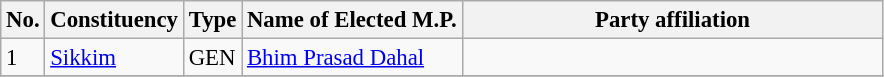<table class="wikitable" style="font-size:95%;">
<tr>
<th>No.</th>
<th>Constituency</th>
<th>Type</th>
<th>Name of Elected M.P.</th>
<th colspan="2" style="width:18em">Party affiliation</th>
</tr>
<tr>
<td>1</td>
<td><a href='#'>Sikkim</a></td>
<td>GEN</td>
<td><a href='#'>Bhim Prasad Dahal</a></td>
<td></td>
</tr>
<tr>
</tr>
</table>
